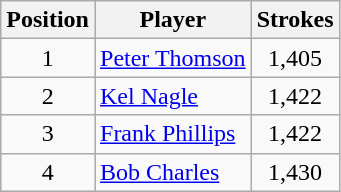<table class="wikitable">
<tr>
<th>Position</th>
<th>Player</th>
<th>Strokes</th>
</tr>
<tr>
<td align=center>1</td>
<td> <a href='#'>Peter Thomson</a></td>
<td align=center>1,405</td>
</tr>
<tr>
<td align=center>2</td>
<td> <a href='#'>Kel Nagle</a></td>
<td align=center>1,422</td>
</tr>
<tr>
<td align=center>3</td>
<td> <a href='#'>Frank Phillips</a></td>
<td align=center>1,422</td>
</tr>
<tr>
<td align=center>4</td>
<td> <a href='#'>Bob Charles</a></td>
<td align=center>1,430</td>
</tr>
</table>
